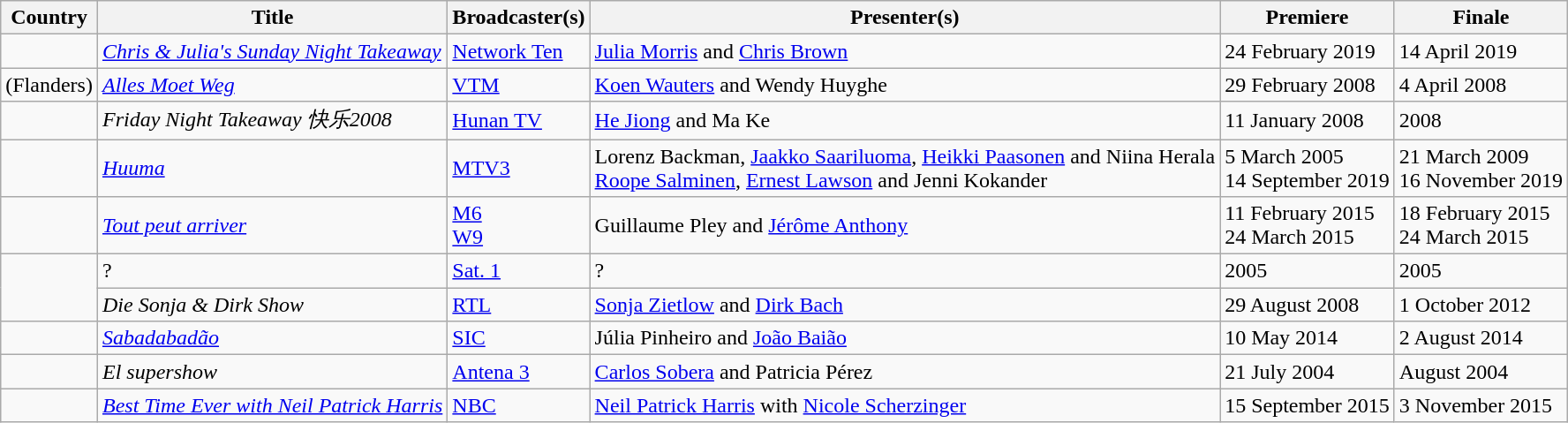<table class="wikitable">
<tr>
<th>Country</th>
<th>Title</th>
<th>Broadcaster(s)</th>
<th>Presenter(s)</th>
<th>Premiere</th>
<th>Finale</th>
</tr>
<tr>
<td></td>
<td><em><a href='#'>Chris & Julia's Sunday Night Takeaway</a></em></td>
<td><a href='#'>Network Ten</a></td>
<td><a href='#'>Julia Morris</a> and <a href='#'>Chris Brown</a></td>
<td>24 February 2019</td>
<td>14 April 2019</td>
</tr>
<tr>
<td> (Flanders)</td>
<td><em><a href='#'>Alles Moet Weg</a></em></td>
<td><a href='#'>VTM</a></td>
<td><a href='#'>Koen Wauters</a> and Wendy Huyghe</td>
<td>29 February 2008</td>
<td>4 April 2008</td>
</tr>
<tr>
<td></td>
<td><em>Friday Night Takeaway</em> <em>快乐2008</em></td>
<td><a href='#'>Hunan TV</a></td>
<td><a href='#'>He Jiong</a> and Ma Ke</td>
<td>11 January 2008</td>
<td>2008</td>
</tr>
<tr>
<td></td>
<td><em><a href='#'>Huuma</a></em></td>
<td><a href='#'>MTV3</a></td>
<td>Lorenz Backman, <a href='#'>Jaakko Saariluoma</a>, <a href='#'>Heikki Paasonen</a> and Niina Herala<br><a href='#'>Roope Salminen</a>, <a href='#'>Ernest Lawson</a> and Jenni Kokander</td>
<td>5 March 2005<br>14 September 2019</td>
<td>21 March 2009<br>16 November 2019</td>
</tr>
<tr>
<td></td>
<td><em><a href='#'>Tout peut arriver</a></em></td>
<td><a href='#'>M6</a><br><a href='#'>W9</a></td>
<td>Guillaume Pley and <a href='#'>Jérôme Anthony</a></td>
<td>11 February 2015<br>24 March 2015</td>
<td>18 February 2015<br>24 March 2015</td>
</tr>
<tr>
<td rowspan=2></td>
<td>?</td>
<td><a href='#'>Sat. 1</a></td>
<td>?</td>
<td>2005</td>
<td>2005</td>
</tr>
<tr>
<td><em>Die Sonja & Dirk Show</em></td>
<td><a href='#'>RTL</a></td>
<td><a href='#'>Sonja Zietlow</a> and <a href='#'>Dirk Bach</a></td>
<td>29 August 2008</td>
<td>1 October 2012</td>
</tr>
<tr>
<td></td>
<td><em><a href='#'>Sabadabadão</a></em></td>
<td><a href='#'>SIC</a></td>
<td>Júlia Pinheiro and <a href='#'>João Baião</a></td>
<td>10 May 2014</td>
<td>2 August 2014</td>
</tr>
<tr>
<td></td>
<td><em>El supershow</em></td>
<td><a href='#'>Antena 3</a></td>
<td><a href='#'>Carlos Sobera</a> and Patricia Pérez</td>
<td>21 July 2004</td>
<td>August 2004</td>
</tr>
<tr>
<td></td>
<td><em><a href='#'>Best Time Ever with Neil Patrick Harris</a></em></td>
<td><a href='#'>NBC</a></td>
<td><a href='#'>Neil Patrick Harris</a> with <a href='#'>Nicole Scherzinger</a></td>
<td>15 September 2015</td>
<td>3 November 2015</td>
</tr>
</table>
